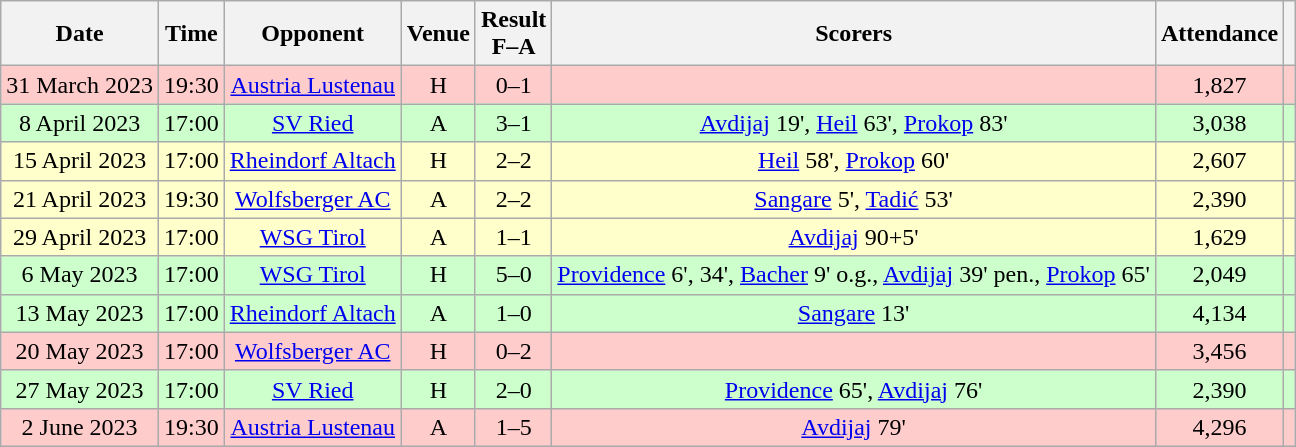<table class="wikitable sortable" style="text-align:center">
<tr>
<th>Date</th>
<th>Time</th>
<th>Opponent</th>
<th>Venue</th>
<th>Result<br>F–A</th>
<th class="unsortable">Scorers</th>
<th>Attendance</th>
<th class="unsortable"></th>
</tr>
<tr bgcolor="#FFCCCC">
<td>31 March 2023</td>
<td>19:30</td>
<td><a href='#'>Austria Lustenau</a></td>
<td>H</td>
<td>0–1</td>
<td></td>
<td>1,827</td>
<td></td>
</tr>
<tr bgcolor="#CCFFCC">
<td>8 April 2023</td>
<td>17:00</td>
<td><a href='#'>SV Ried</a></td>
<td>A</td>
<td>3–1</td>
<td><a href='#'>Avdijaj</a> 19', <a href='#'>Heil</a> 63', <a href='#'>Prokop</a> 83'</td>
<td>3,038</td>
<td></td>
</tr>
<tr bgcolor="#FFFFCC">
<td>15 April 2023</td>
<td>17:00</td>
<td><a href='#'>Rheindorf Altach</a></td>
<td>H</td>
<td>2–2</td>
<td><a href='#'>Heil</a> 58', <a href='#'>Prokop</a> 60'</td>
<td>2,607</td>
<td></td>
</tr>
<tr bgcolor="#FFFFCC">
<td>21 April 2023</td>
<td>19:30</td>
<td><a href='#'>Wolfsberger AC</a></td>
<td>A</td>
<td>2–2</td>
<td><a href='#'>Sangare</a> 5', <a href='#'>Tadić</a> 53'</td>
<td>2,390</td>
<td></td>
</tr>
<tr bgcolor="#FFFFCC">
<td>29 April 2023</td>
<td>17:00</td>
<td><a href='#'>WSG Tirol</a></td>
<td>A</td>
<td>1–1</td>
<td><a href='#'>Avdijaj</a> 90+5'</td>
<td>1,629</td>
<td></td>
</tr>
<tr bgcolor="#CCFFCC">
<td>6 May 2023</td>
<td>17:00</td>
<td><a href='#'>WSG Tirol</a></td>
<td>H</td>
<td>5–0</td>
<td><a href='#'>Providence</a> 6', 34', <a href='#'>Bacher</a> 9' o.g., <a href='#'>Avdijaj</a> 39' pen., <a href='#'>Prokop</a> 65'</td>
<td>2,049</td>
<td></td>
</tr>
<tr bgcolor="#CCFFCC">
<td>13 May 2023</td>
<td>17:00</td>
<td><a href='#'>Rheindorf Altach</a></td>
<td>A</td>
<td>1–0</td>
<td><a href='#'>Sangare</a> 13'</td>
<td>4,134</td>
<td></td>
</tr>
<tr bgcolor="#FFCCCC">
<td>20 May 2023</td>
<td>17:00</td>
<td><a href='#'>Wolfsberger AC</a></td>
<td>H</td>
<td>0–2</td>
<td></td>
<td>3,456</td>
<td></td>
</tr>
<tr bgcolor="#CCFFCC">
<td>27 May 2023</td>
<td>17:00</td>
<td><a href='#'>SV Ried</a></td>
<td>H</td>
<td>2–0</td>
<td><a href='#'>Providence</a> 65', <a href='#'>Avdijaj</a> 76'</td>
<td>2,390</td>
<td></td>
</tr>
<tr bgcolor="#FFCCCC">
<td>2 June 2023</td>
<td>19:30</td>
<td><a href='#'>Austria Lustenau</a></td>
<td>A</td>
<td>1–5</td>
<td><a href='#'>Avdijaj</a> 79'</td>
<td>4,296</td>
<td></td>
</tr>
</table>
